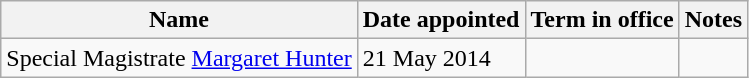<table class="wikitable">
<tr>
<th>Name</th>
<th>Date appointed</th>
<th>Term in office</th>
<th>Notes</th>
</tr>
<tr>
<td>Special Magistrate <a href='#'>Margaret Hunter</a> </td>
<td>21 May 2014</td>
<td align=right></td>
<td></td>
</tr>
</table>
